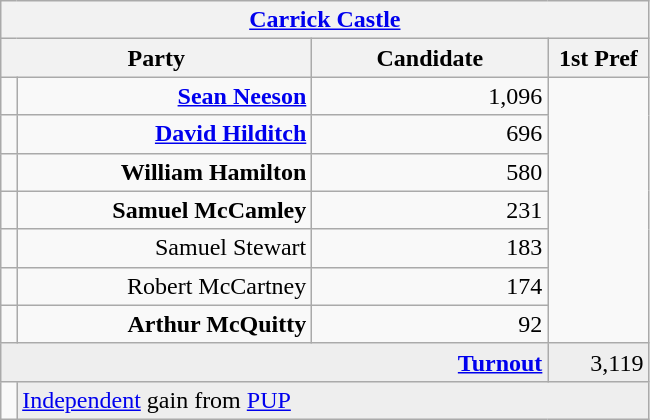<table class="wikitable">
<tr>
<th colspan="4" align="center"><a href='#'>Carrick Castle</a></th>
</tr>
<tr>
<th colspan="2" align="center" width=200>Party</th>
<th width=150>Candidate</th>
<th width=60>1st Pref</th>
</tr>
<tr>
<td></td>
<td align="right"><strong><a href='#'>Sean Neeson</a></strong></td>
<td align="right">1,096</td>
</tr>
<tr>
<td></td>
<td align="right"><strong><a href='#'>David Hilditch</a></strong></td>
<td align="right">696</td>
</tr>
<tr>
<td></td>
<td align="right"><strong>William Hamilton</strong></td>
<td align="right">580</td>
</tr>
<tr>
<td></td>
<td align="right"><strong>Samuel McCamley</strong></td>
<td align="right">231</td>
</tr>
<tr>
<td></td>
<td align="right">Samuel Stewart</td>
<td align="right">183</td>
</tr>
<tr>
<td></td>
<td align="right">Robert McCartney</td>
<td align="right">174</td>
</tr>
<tr>
<td></td>
<td align="right"><strong>Arthur McQuitty</strong></td>
<td align="right">92</td>
</tr>
<tr bgcolor="EEEEEE">
<td colspan=3 align="right"><strong><a href='#'>Turnout</a></strong></td>
<td align="right">3,119</td>
</tr>
<tr>
<td bgcolor=></td>
<td colspan=3 bgcolor="EEEEEE"><a href='#'>Independent</a> gain from <a href='#'>PUP</a></td>
</tr>
</table>
